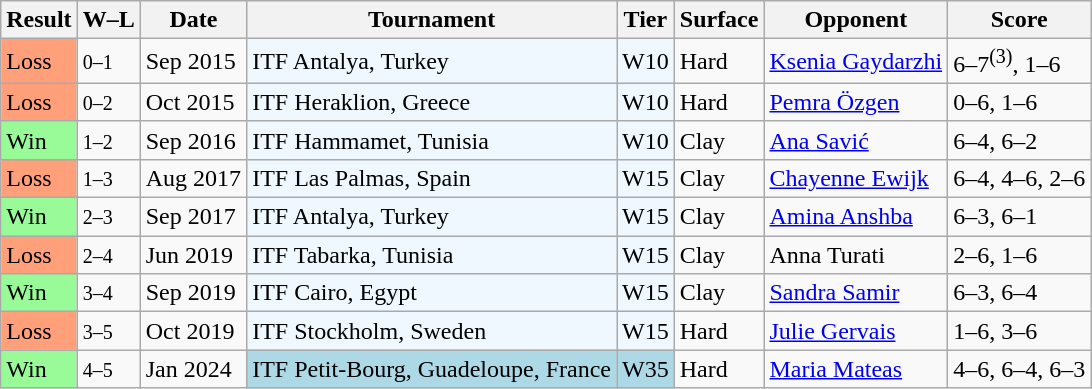<table class="sortable wikitable">
<tr>
<th>Result</th>
<th class="unsortable">W–L</th>
<th>Date</th>
<th>Tournament</th>
<th>Tier</th>
<th>Surface</th>
<th>Opponent</th>
<th class="unsortable">Score</th>
</tr>
<tr>
<td style="background:#ffa07a;">Loss</td>
<td><small>0–1</small></td>
<td>Sep 2015</td>
<td style="background:#f0f8ff;">ITF Antalya, Turkey</td>
<td style="background:#f0f8ff;">W10</td>
<td>Hard</td>
<td> <a href='#'>Ksenia Gaydarzhi</a></td>
<td>6–7<sup>(3)</sup>, 1–6</td>
</tr>
<tr>
<td style="background:#ffa07a;">Loss</td>
<td><small>0–2</small></td>
<td>Oct 2015</td>
<td style="background:#f0f8ff;">ITF Heraklion, Greece</td>
<td style="background:#f0f8ff;">W10</td>
<td>Hard</td>
<td> <a href='#'>Pemra Özgen</a></td>
<td>0–6, 1–6</td>
</tr>
<tr>
<td style="background:#98fb98;">Win</td>
<td><small>1–2</small></td>
<td>Sep 2016</td>
<td style="background:#f0f8ff;">ITF Hammamet, Tunisia</td>
<td style="background:#f0f8ff;">W10</td>
<td>Clay</td>
<td> <a href='#'>Ana Savić</a></td>
<td>6–4, 6–2</td>
</tr>
<tr>
<td style="background:#ffa07a;">Loss</td>
<td><small>1–3</small></td>
<td>Aug 2017</td>
<td style="background:#f0f8ff;">ITF Las Palmas, Spain</td>
<td style="background:#f0f8ff;">W15</td>
<td>Clay</td>
<td> <a href='#'>Chayenne Ewijk</a></td>
<td>6–4, 4–6, 2–6</td>
</tr>
<tr>
<td style="background:#98fb98;">Win</td>
<td><small>2–3</small></td>
<td>Sep 2017</td>
<td style="background:#f0f8ff;">ITF Antalya, Turkey</td>
<td style="background:#f0f8ff;">W15</td>
<td>Clay</td>
<td> <a href='#'>Amina Anshba</a></td>
<td>6–3, 6–1</td>
</tr>
<tr>
<td style="background:#ffa07a;">Loss</td>
<td><small>2–4</small></td>
<td>Jun 2019</td>
<td style="background:#f0f8ff;">ITF Tabarka, Tunisia</td>
<td style="background:#f0f8ff;">W15</td>
<td>Clay</td>
<td> Anna Turati</td>
<td>2–6, 1–6</td>
</tr>
<tr>
<td style="background:#98fb98;">Win</td>
<td><small>3–4</small></td>
<td>Sep 2019</td>
<td style="background:#f0f8ff;">ITF Cairo, Egypt</td>
<td style="background:#f0f8ff;">W15</td>
<td>Clay</td>
<td> <a href='#'>Sandra Samir</a></td>
<td>6–3, 6–4</td>
</tr>
<tr>
<td style="background:#ffa07a;">Loss</td>
<td><small>3–5</small></td>
<td>Oct 2019</td>
<td style="background:#f0f8ff;">ITF Stockholm, Sweden</td>
<td style="background:#f0f8ff;">W15</td>
<td>Hard</td>
<td> <a href='#'>Julie Gervais</a></td>
<td>1–6, 3–6</td>
</tr>
<tr>
<td style="background:#98fb98;">Win</td>
<td><small>4–5</small></td>
<td>Jan 2024</td>
<td style="background:lightblue;">ITF Petit-Bourg, Guadeloupe, France</td>
<td style="background:lightblue;">W35</td>
<td>Hard</td>
<td> <a href='#'>Maria Mateas</a></td>
<td>4–6, 6–4, 6–3</td>
</tr>
</table>
